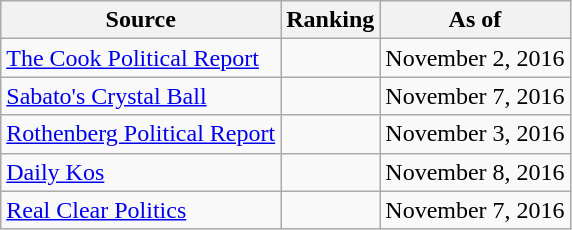<table class="wikitable" style="text-align:center">
<tr>
<th>Source</th>
<th>Ranking</th>
<th>As of</th>
</tr>
<tr>
<td align=left><a href='#'>The Cook Political Report</a></td>
<td></td>
<td>November 2, 2016</td>
</tr>
<tr>
<td align=left><a href='#'>Sabato's Crystal Ball</a></td>
<td></td>
<td>November 7, 2016</td>
</tr>
<tr>
<td align=left><a href='#'>Rothenberg Political Report</a></td>
<td></td>
<td>November 3, 2016</td>
</tr>
<tr>
<td align=left><a href='#'>Daily Kos</a></td>
<td></td>
<td>November 8, 2016</td>
</tr>
<tr>
<td align=left><a href='#'>Real Clear Politics</a></td>
<td></td>
<td>November 7, 2016</td>
</tr>
</table>
